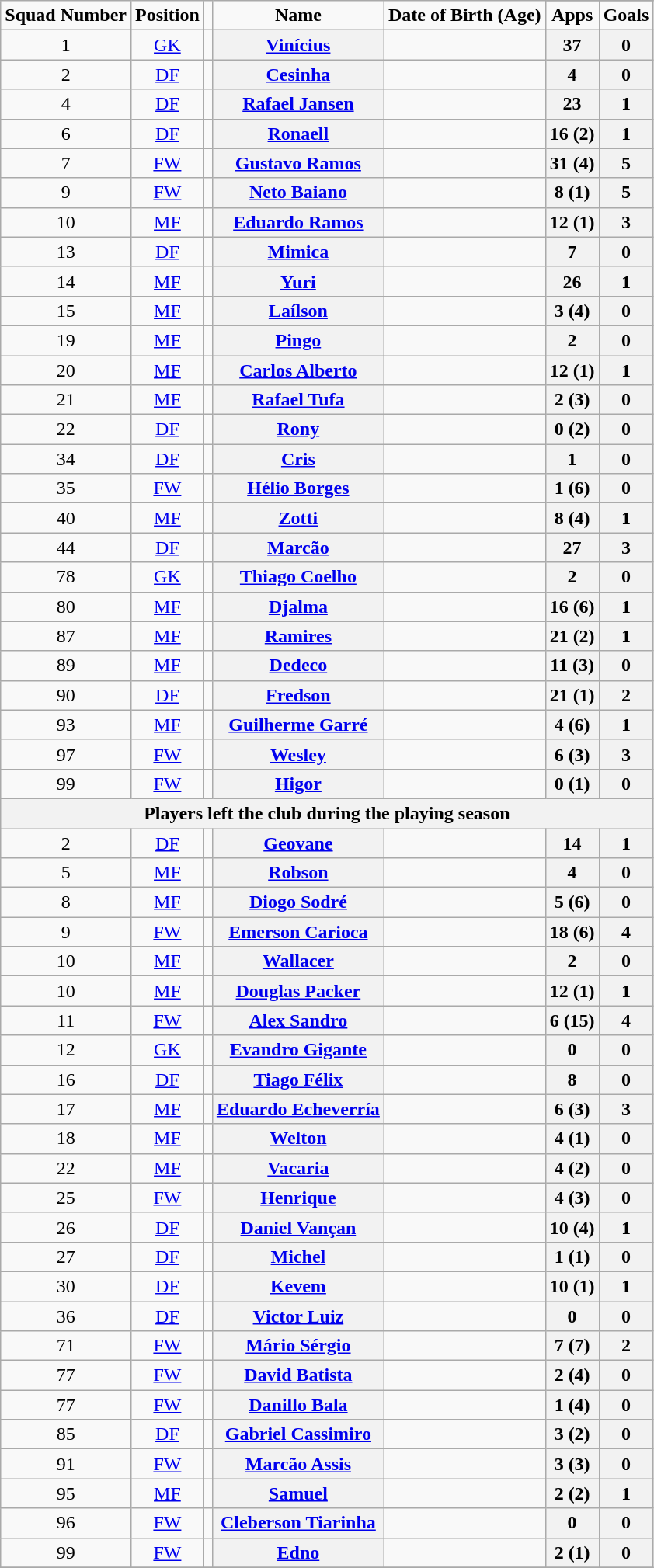<table class="wikitable sortable plainrowheaders" style="text-align:center">
<tr>
<td rowspan="2"><strong>Squad Number</strong></td>
<td rowspan="2"><strong>Position</strong></td>
<td rowspan="2"></td>
<td rowspan="2"><strong>Name</strong></td>
<td rowspan="2"><strong>Date of Birth (Age)</strong></td>
</tr>
<tr>
<td rowspan="1"><strong>Apps</strong></td>
<td rowspan="1"><strong>Goals</strong></td>
</tr>
<tr>
<td>1</td>
<td><a href='#'>GK</a></td>
<td></td>
<th scope="row"><a href='#'>Vinícius</a></th>
<td></td>
<th>37</th>
<th>0</th>
</tr>
<tr>
<td>2</td>
<td><a href='#'>DF</a></td>
<td></td>
<th scope="row"><a href='#'>Cesinha</a></th>
<td></td>
<th>4</th>
<th>0</th>
</tr>
<tr>
<td>4</td>
<td><a href='#'>DF</a></td>
<td></td>
<th scope="row"><a href='#'>Rafael Jansen</a></th>
<td></td>
<th>23</th>
<th>1</th>
</tr>
<tr>
<td>6</td>
<td><a href='#'>DF</a></td>
<td></td>
<th scope="row"><a href='#'>Ronaell</a></th>
<td></td>
<th>16 (2)</th>
<th>1</th>
</tr>
<tr>
<td>7</td>
<td><a href='#'>FW</a></td>
<td></td>
<th scope="row"><a href='#'>Gustavo Ramos</a></th>
<td></td>
<th>31 (4)</th>
<th>5</th>
</tr>
<tr>
<td>9</td>
<td><a href='#'>FW</a></td>
<td></td>
<th scope="row"><a href='#'>Neto Baiano</a></th>
<td></td>
<th>8 (1)</th>
<th>5</th>
</tr>
<tr>
<td>10</td>
<td><a href='#'>MF</a></td>
<td></td>
<th scope="row"><a href='#'>Eduardo Ramos</a></th>
<td></td>
<th>12 (1)</th>
<th>3</th>
</tr>
<tr>
<td>13</td>
<td><a href='#'>DF</a></td>
<td></td>
<th scope="row"><a href='#'>Mimica</a></th>
<td></td>
<th>7</th>
<th>0</th>
</tr>
<tr>
<td>14</td>
<td><a href='#'>MF</a></td>
<td></td>
<th scope="row"><a href='#'>Yuri</a></th>
<td></td>
<th>26</th>
<th>1</th>
</tr>
<tr>
<td>15</td>
<td><a href='#'>MF</a></td>
<td></td>
<th scope="row"><a href='#'>Laílson</a></th>
<td></td>
<th>3 (4)</th>
<th>0</th>
</tr>
<tr>
<td>19</td>
<td><a href='#'>MF</a></td>
<td></td>
<th scope="row"><a href='#'>Pingo</a></th>
<td></td>
<th>2</th>
<th>0</th>
</tr>
<tr>
<td>20</td>
<td><a href='#'>MF</a></td>
<td></td>
<th scope="row"><a href='#'>Carlos Alberto</a></th>
<td></td>
<th>12 (1)</th>
<th>1</th>
</tr>
<tr>
<td>21</td>
<td><a href='#'>MF</a></td>
<td></td>
<th scope="row"><a href='#'>Rafael Tufa</a></th>
<td></td>
<th>2 (3)</th>
<th>0</th>
</tr>
<tr>
<td>22</td>
<td><a href='#'>DF</a></td>
<td></td>
<th scope="row"><a href='#'>Rony</a></th>
<td></td>
<th>0 (2)</th>
<th>0</th>
</tr>
<tr>
<td>34</td>
<td><a href='#'>DF</a></td>
<td></td>
<th scope="row"><a href='#'>Cris</a></th>
<td></td>
<th>1</th>
<th>0</th>
</tr>
<tr>
<td>35</td>
<td><a href='#'>FW</a></td>
<td></td>
<th scope="row"><a href='#'>Hélio Borges</a></th>
<td></td>
<th>1 (6)</th>
<th>0</th>
</tr>
<tr>
<td>40</td>
<td><a href='#'>MF</a></td>
<td></td>
<th scope="row"><a href='#'>Zotti</a></th>
<td></td>
<th>8 (4)</th>
<th>1</th>
</tr>
<tr>
<td>44</td>
<td><a href='#'>DF</a></td>
<td></td>
<th scope="row"><a href='#'>Marcão</a></th>
<td></td>
<th>27</th>
<th>3</th>
</tr>
<tr>
<td>78</td>
<td><a href='#'>GK</a></td>
<td></td>
<th scope="row"><a href='#'>Thiago Coelho</a></th>
<td></td>
<th>2</th>
<th>0</th>
</tr>
<tr>
<td>80</td>
<td><a href='#'>MF</a></td>
<td></td>
<th scope="row"><a href='#'>Djalma</a></th>
<td></td>
<th>16 (6)</th>
<th>1</th>
</tr>
<tr>
<td>87</td>
<td><a href='#'>MF</a></td>
<td></td>
<th scope="row"><a href='#'>Ramires</a></th>
<td></td>
<th>21 (2)</th>
<th>1</th>
</tr>
<tr>
<td>89</td>
<td><a href='#'>MF</a></td>
<td></td>
<th scope="row"><a href='#'>Dedeco</a></th>
<td></td>
<th>11 (3)</th>
<th>0</th>
</tr>
<tr>
<td>90</td>
<td><a href='#'>DF</a></td>
<td></td>
<th scope="row"><a href='#'>Fredson</a></th>
<td></td>
<th>21 (1)</th>
<th>2</th>
</tr>
<tr>
<td>93</td>
<td><a href='#'>MF</a></td>
<td></td>
<th scope="row"><a href='#'>Guilherme Garré</a></th>
<td></td>
<th>4 (6)</th>
<th>1</th>
</tr>
<tr>
<td>97</td>
<td><a href='#'>FW</a></td>
<td></td>
<th scope="row"><a href='#'>Wesley</a></th>
<td></td>
<th>6 (3)</th>
<th>3</th>
</tr>
<tr>
<td>99</td>
<td><a href='#'>FW</a></td>
<td></td>
<th scope="row"><a href='#'>Higor</a></th>
<td></td>
<th>0 (1)</th>
<th>0</th>
</tr>
<tr>
<th colspan="16">Players left the club during the playing season</th>
</tr>
<tr>
<td>2</td>
<td><a href='#'>DF</a></td>
<td></td>
<th scope="row"><a href='#'>Geovane</a></th>
<td></td>
<th>14</th>
<th>1</th>
</tr>
<tr>
<td>5</td>
<td><a href='#'>MF</a></td>
<td></td>
<th scope="row"><a href='#'>Robson</a></th>
<td></td>
<th>4</th>
<th>0</th>
</tr>
<tr>
<td>8</td>
<td><a href='#'>MF</a></td>
<td></td>
<th scope="row"><a href='#'>Diogo Sodré</a></th>
<td></td>
<th>5 (6)</th>
<th>0</th>
</tr>
<tr>
<td>9</td>
<td><a href='#'>FW</a></td>
<td></td>
<th scope="row"><a href='#'>Emerson Carioca</a></th>
<td></td>
<th>18 (6)</th>
<th>4</th>
</tr>
<tr>
<td>10</td>
<td><a href='#'>MF</a></td>
<td></td>
<th scope="row"><a href='#'>Wallacer</a></th>
<td></td>
<th>2</th>
<th>0</th>
</tr>
<tr>
<td>10</td>
<td><a href='#'>MF</a></td>
<td></td>
<th scope="row"><a href='#'>Douglas Packer</a></th>
<td></td>
<th>12 (1)</th>
<th>1</th>
</tr>
<tr>
<td>11</td>
<td><a href='#'>FW</a></td>
<td></td>
<th scope="row"><a href='#'>Alex Sandro</a></th>
<td></td>
<th>6 (15)</th>
<th>4</th>
</tr>
<tr>
<td>12</td>
<td><a href='#'>GK</a></td>
<td></td>
<th scope="row"><a href='#'>Evandro Gigante</a></th>
<td></td>
<th>0</th>
<th>0</th>
</tr>
<tr>
<td>16</td>
<td><a href='#'>DF</a></td>
<td></td>
<th scope="row"><a href='#'>Tiago Félix</a></th>
<td></td>
<th>8</th>
<th>0</th>
</tr>
<tr>
<td>17</td>
<td><a href='#'>MF</a></td>
<td></td>
<th scope="row"><a href='#'>Eduardo Echeverría</a></th>
<td></td>
<th>6 (3)</th>
<th>3</th>
</tr>
<tr>
<td>18</td>
<td><a href='#'>MF</a></td>
<td></td>
<th scope="row"><a href='#'>Welton</a></th>
<td></td>
<th>4 (1)</th>
<th>0</th>
</tr>
<tr>
<td>22</td>
<td><a href='#'>MF</a></td>
<td></td>
<th scope="row"><a href='#'>Vacaria</a></th>
<td></td>
<th>4 (2)</th>
<th>0</th>
</tr>
<tr>
<td>25</td>
<td><a href='#'>FW</a></td>
<td></td>
<th scope="row"><a href='#'>Henrique</a></th>
<td></td>
<th>4 (3)</th>
<th>0</th>
</tr>
<tr>
<td>26</td>
<td><a href='#'>DF</a></td>
<td></td>
<th scope="row"><a href='#'>Daniel Vançan</a></th>
<td></td>
<th>10 (4)</th>
<th>1</th>
</tr>
<tr>
<td>27</td>
<td><a href='#'>DF</a></td>
<td></td>
<th scope="row"><a href='#'>Michel</a></th>
<td></td>
<th>1 (1)</th>
<th>0</th>
</tr>
<tr>
<td>30</td>
<td><a href='#'>DF</a></td>
<td></td>
<th scope="row"><a href='#'>Kevem</a></th>
<td></td>
<th>10 (1)</th>
<th>1</th>
</tr>
<tr>
<td>36</td>
<td><a href='#'>DF</a></td>
<td></td>
<th scope="row"><a href='#'>Victor Luiz</a></th>
<td></td>
<th>0</th>
<th>0</th>
</tr>
<tr>
<td>71</td>
<td><a href='#'>FW</a></td>
<td></td>
<th scope="row"><a href='#'>Mário Sérgio</a></th>
<td></td>
<th>7 (7)</th>
<th>2</th>
</tr>
<tr>
<td>77</td>
<td><a href='#'>FW</a></td>
<td></td>
<th scope="row"><a href='#'>David Batista</a></th>
<td></td>
<th>2 (4)</th>
<th>0</th>
</tr>
<tr>
<td>77</td>
<td><a href='#'>FW</a></td>
<td></td>
<th scope="row"><a href='#'>Danillo Bala</a></th>
<td></td>
<th>1 (4)</th>
<th>0</th>
</tr>
<tr>
<td>85</td>
<td><a href='#'>DF</a></td>
<td></td>
<th scope="row"><a href='#'>Gabriel Cassimiro</a></th>
<td></td>
<th>3 (2)</th>
<th>0</th>
</tr>
<tr>
<td>91</td>
<td><a href='#'>FW</a></td>
<td></td>
<th scope="row"><a href='#'>Marcão Assis</a></th>
<td></td>
<th>3 (3)</th>
<th>0</th>
</tr>
<tr>
<td>95</td>
<td><a href='#'>MF</a></td>
<td></td>
<th scope="row"><a href='#'>Samuel</a></th>
<td></td>
<th>2 (2)</th>
<th>1</th>
</tr>
<tr>
<td>96</td>
<td><a href='#'>FW</a></td>
<td></td>
<th scope="row"><a href='#'>Cleberson Tiarinha</a></th>
<td></td>
<th>0</th>
<th>0</th>
</tr>
<tr>
<td>99</td>
<td><a href='#'>FW</a></td>
<td></td>
<th scope="row"><a href='#'>Edno</a></th>
<td></td>
<th>2 (1)</th>
<th>0</th>
</tr>
<tr>
</tr>
</table>
